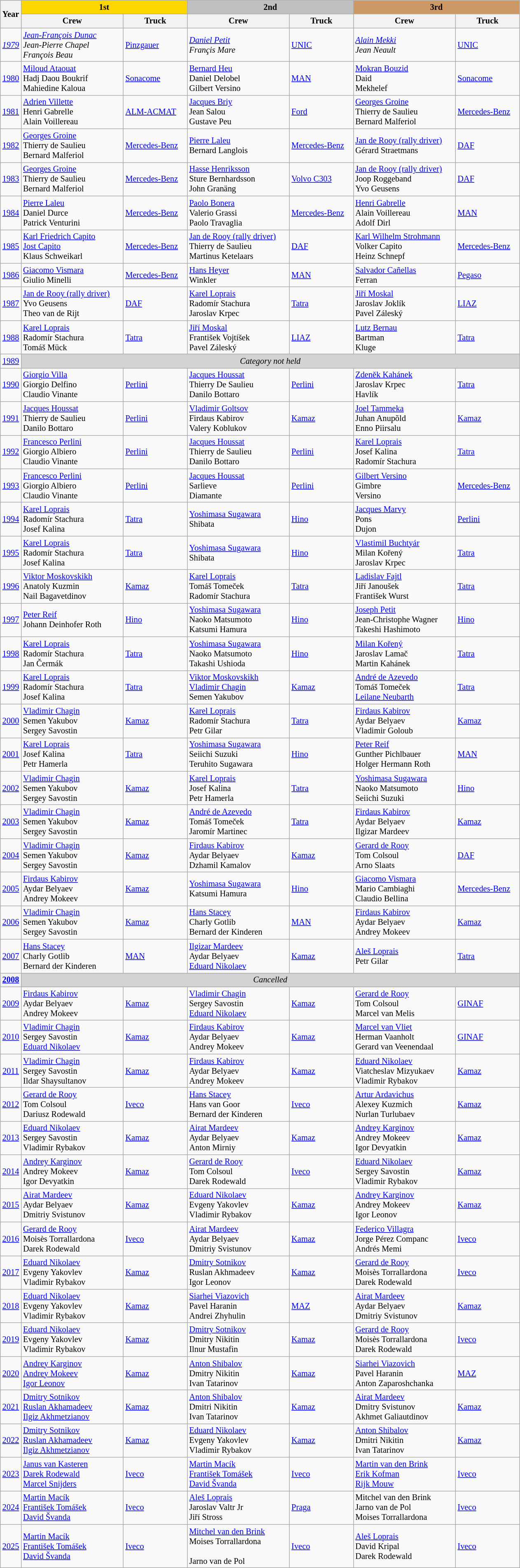<table class="wikitable" style="font-size:85%; text-align:left;">
<tr>
<th rowspan=2 width=4%>Year</th>
<th colspan=2 style="width:32%; background:gold">1st</th>
<th colspan=2 style="width:32%; background:silver">2nd</th>
<th colspan=2 style="width:32%; background:#cc9966">3rd</th>
</tr>
<tr>
<th>Crew</th>
<th>Truck</th>
<th>Crew</th>
<th>Truck</th>
<th>Crew</th>
<th>Truck</th>
</tr>
<tr>
<td align=center><em><a href='#'>1979</a></em></td>
<td><em> <a href='#'>Jean-François Dunac</a><br> Jean-Pierre Chapel<br> François Beau</em></td>
<td><a href='#'>Pinzgauer</a></td>
<td><em> <a href='#'>Daniel Petit</a><br> Françis Mare</em></td>
<td><a href='#'>UNIC</a></td>
<td><em> <a href='#'>Alain Mekki</a><br> Jean Neault</em></td>
<td><a href='#'>UNIC</a></td>
</tr>
<tr>
<td align=center><a href='#'>1980</a></td>
<td> <a href='#'>Miloud Ataouat</a><br> Hadj Daou Boukrif<br> Mahiedine Kaloua</td>
<td><a href='#'>Sonacome</a></td>
<td> <a href='#'>Bernard Heu</a><br> Daniel Delobel<br> Gilbert Versino</td>
<td><a href='#'>MAN</a></td>
<td> <a href='#'>Mokran Bouzid</a><br> Daid<br> Mekhelef</td>
<td><a href='#'>Sonacome</a></td>
</tr>
<tr>
<td align=center><a href='#'>1981</a></td>
<td> <a href='#'>Adrien Villette</a><br> Henri Gabrelle<br> Alain Voillereau</td>
<td><a href='#'>ALM-ACMAT</a></td>
<td> <a href='#'>Jacques Briy</a><br> Jean Salou<br> Gustave Peu</td>
<td><a href='#'>Ford</a></td>
<td> <a href='#'>Georges Groine</a><br> Thierry de Saulieu<br> Bernard Malferiol</td>
<td><a href='#'>Mercedes-Benz</a></td>
</tr>
<tr>
<td align=center><a href='#'>1982</a></td>
<td> <a href='#'>Georges Groine</a><br> Thierry de Saulieu<br> Bernard Malferiol</td>
<td><a href='#'>Mercedes-Benz</a></td>
<td> <a href='#'>Pierre Laleu</a><br> Bernard Langlois</td>
<td><a href='#'>Mercedes-Benz</a></td>
<td> <a href='#'>Jan de Rooy (rally driver)</a><br> Gérard Straetmans</td>
<td><a href='#'>DAF</a></td>
</tr>
<tr>
<td align=center><a href='#'>1983</a></td>
<td> <a href='#'>Georges Groine</a><br> Thierry de Saulieu<br> Bernard Malferiol</td>
<td><a href='#'>Mercedes-Benz</a></td>
<td> <a href='#'>Hasse Henriksson</a><br> Sture Bernhardsson<br> John Granäng</td>
<td><a href='#'>Volvo C303</a></td>
<td> <a href='#'>Jan de Rooy (rally driver)</a><br> Joop Roggeband<br> Yvo Geusens</td>
<td><a href='#'>DAF</a></td>
</tr>
<tr>
<td align=center><a href='#'>1984</a></td>
<td> <a href='#'>Pierre Laleu</a><br> Daniel Durce<br> Patrick Venturini</td>
<td><a href='#'>Mercedes-Benz</a></td>
<td> <a href='#'>Paolo Bonera</a><br> Valerio Grassi<br> Paolo Travaglia</td>
<td><a href='#'>Mercedes-Benz</a></td>
<td> <a href='#'>Henri Gabrelle</a><br> Alain Voillereau<br> Adolf Dirl</td>
<td><a href='#'>MAN</a></td>
</tr>
<tr>
<td align=center><a href='#'>1985</a></td>
<td> <a href='#'>Karl Friedrich Capito</a><br> <a href='#'>Jost Capito</a><br> Klaus Schweikarl</td>
<td><a href='#'>Mercedes-Benz</a></td>
<td> <a href='#'>Jan de Rooy (rally driver)</a><br> Thierry de Saulieu<br> Martinus Ketelaars</td>
<td><a href='#'>DAF</a></td>
<td> <a href='#'>Karl Wilhelm Strohmann</a><br> Volker Capito<br> Heinz Schnepf</td>
<td><a href='#'>Mercedes-Benz</a></td>
</tr>
<tr>
<td align=center><a href='#'>1986</a></td>
<td> <a href='#'>Giacomo Vismara</a><br> Giulio Minelli</td>
<td><a href='#'>Mercedes-Benz</a></td>
<td> <a href='#'>Hans Heyer</a><br> Winkler</td>
<td><a href='#'>MAN</a></td>
<td> <a href='#'>Salvador Cañellas</a><br> Ferran</td>
<td><a href='#'>Pegaso</a></td>
</tr>
<tr>
<td align=center><a href='#'>1987</a></td>
<td> <a href='#'>Jan de Rooy (rally driver)</a><br> Yvo Geusens <br> Theo van de Rijt</td>
<td><a href='#'>DAF</a></td>
<td> <a href='#'>Karel Loprais</a><br> Radomír Stachura <br> Jaroslav Krpec</td>
<td><a href='#'>Tatra</a></td>
<td> <a href='#'>Jiří Moskal</a><br> Jaroslav Joklík<br> Pavel Záleský</td>
<td><a href='#'>LIAZ</a></td>
</tr>
<tr>
<td align=center><a href='#'>1988</a></td>
<td> <a href='#'>Karel Loprais</a><br> Radomír Stachura <br> Tomáš Mück</td>
<td><a href='#'>Tatra</a></td>
<td> <a href='#'>Jiří Moskal</a><br> František Vojtíšek<br> Pavel Záleský</td>
<td><a href='#'>LIAZ</a></td>
<td> <a href='#'>Lutz Bernau</a><br> Bartman<br> Kluge</td>
<td><a href='#'>Tatra</a></td>
</tr>
<tr>
<td align=center><a href='#'>1989</a></td>
<td bgcolor=lightgrey align=center colspan=6><em>Category not held</em></td>
</tr>
<tr>
<td align=center><a href='#'>1990</a></td>
<td> <a href='#'>Giorgio Villa</a><br> Giorgio Delfino<br> Claudio Vinante</td>
<td><a href='#'>Perlini</a></td>
<td> <a href='#'>Jacques Houssat</a><br> Thierry De Saulieu<br> Danilo Bottaro</td>
<td><a href='#'>Perlini</a></td>
<td> <a href='#'>Zdeněk Kahánek</a><br> Jaroslav Krpec <br> Havlík</td>
<td><a href='#'>Tatra</a></td>
</tr>
<tr>
<td align=center><a href='#'>1991</a></td>
<td> <a href='#'>Jacques Houssat</a><br> Thierry de Saulieu<br> Danilo Bottaro</td>
<td><a href='#'>Perlini</a></td>
<td> <a href='#'>Vladimir Goltsov</a><br> Firdaus Kabirov<br> Valery Koblukov</td>
<td><a href='#'>Kamaz</a></td>
<td> <a href='#'>Joel Tammeka</a><br> Juhan Anupõld <br> Enno Piirsalu</td>
<td><a href='#'>Kamaz</a></td>
</tr>
<tr>
<td align=center><a href='#'>1992</a></td>
<td> <a href='#'>Francesco Perlini</a><br> Giorgio Albiero<br> Claudio Vinante</td>
<td><a href='#'>Perlini</a></td>
<td> <a href='#'>Jacques Houssat</a><br> Thierry de Saulieu<br> Danilo Bottaro</td>
<td><a href='#'>Perlini</a></td>
<td> <a href='#'>Karel Loprais</a><br> Josef Kalina <br> Radomír Stachura</td>
<td><a href='#'>Tatra</a></td>
</tr>
<tr>
<td align=center><a href='#'>1993</a></td>
<td> <a href='#'>Francesco Perlini</a><br> Giorgio Albiero<br> Claudio Vinante</td>
<td><a href='#'>Perlini</a></td>
<td> <a href='#'>Jacques Houssat</a><br>Sarlieve<br>Diamante</td>
<td><a href='#'>Perlini</a></td>
<td> <a href='#'>Gilbert Versino</a><br>Gimbre<br>Versino</td>
<td><a href='#'>Mercedes-Benz</a></td>
</tr>
<tr>
<td align=center><a href='#'>1994</a></td>
<td> <a href='#'>Karel Loprais</a><br> Radomír Stachura <br> Josef Kalina</td>
<td><a href='#'>Tatra</a></td>
<td> <a href='#'>Yoshimasa Sugawara</a><br> Shibata</td>
<td><a href='#'>Hino</a></td>
<td> <a href='#'>Jacques Marvy</a><br> Pons<br> Dujon</td>
<td><a href='#'>Perlini</a></td>
</tr>
<tr>
<td align=center><a href='#'>1995</a></td>
<td> <a href='#'>Karel Loprais</a><br> Radomír Stachura <br> Josef Kalina</td>
<td><a href='#'>Tatra</a></td>
<td> <a href='#'>Yoshimasa Sugawara</a><br> Shibata</td>
<td><a href='#'>Hino</a></td>
<td> <a href='#'>Vlastimil Buchtyár</a><br> Milan Kořený<br> Jaroslav Krpec</td>
<td><a href='#'>Tatra</a></td>
</tr>
<tr>
<td align=center><a href='#'>1996</a></td>
<td> <a href='#'>Viktor Moskovskikh</a><br> Anatoly Kuzmin<br> Nail Bagavetdinov</td>
<td><a href='#'>Kamaz</a></td>
<td> <a href='#'>Karel Loprais</a><br> Tomáš Tomeček<br> Radomír Stachura</td>
<td><a href='#'>Tatra</a></td>
<td> <a href='#'>Ladislav Fajtl</a><br> Jiří Janoušek<br>František Wurst</td>
<td><a href='#'>Tatra</a></td>
</tr>
<tr>
<td align=center><a href='#'>1997</a></td>
<td> <a href='#'>Peter Reif</a><br> Johann Deinhofer Roth</td>
<td><a href='#'>Hino</a></td>
<td> <a href='#'>Yoshimasa Sugawara</a><br> Naoko Matsumoto<br> Katsumi Hamura</td>
<td><a href='#'>Hino</a></td>
<td> <a href='#'>Joseph Petit</a><br> Jean-Christophe Wagner<br> Takeshi Hashimoto</td>
<td><a href='#'>Hino</a></td>
</tr>
<tr>
<td align=center><a href='#'>1998</a></td>
<td> <a href='#'>Karel Loprais</a><br> Radomír Stachura <br> Jan Čermák</td>
<td><a href='#'>Tatra</a></td>
<td> <a href='#'>Yoshimasa Sugawara</a><br> Naoko Matsumoto<br> Takashi Ushioda</td>
<td><a href='#'>Hino</a></td>
<td> <a href='#'>Milan Kořený</a><br> Jaroslav Lamač <br> Martin Kahánek</td>
<td><a href='#'>Tatra</a></td>
</tr>
<tr>
<td align=center><a href='#'>1999</a></td>
<td> <a href='#'>Karel Loprais</a><br> Radomír Stachura <br> Josef Kalina</td>
<td><a href='#'>Tatra</a></td>
<td> <a href='#'>Viktor Moskovskikh</a><br> <a href='#'>Vladimir Chagin</a> <br> Semen Yakubov</td>
<td><a href='#'>Kamaz</a></td>
<td> <a href='#'>André de Azevedo</a><br> Tomáš Tomeček <br> <a href='#'>Leilane Neubarth</a></td>
<td><a href='#'>Tatra</a></td>
</tr>
<tr>
<td align=center><a href='#'>2000</a></td>
<td> <a href='#'>Vladimir Chagin</a><br> Semen Yakubov <br> Sergey Savostin</td>
<td><a href='#'>Kamaz</a></td>
<td> <a href='#'>Karel Loprais</a><br> Radomír Stachura <br> Petr Gilar</td>
<td><a href='#'>Tatra</a></td>
<td> <a href='#'>Firdaus Kabirov</a><br> Aydar Belyaev <br> Vladimir Goloub</td>
<td><a href='#'>Kamaz</a></td>
</tr>
<tr>
<td align=center><a href='#'>2001</a></td>
<td> <a href='#'>Karel Loprais</a><br> Josef Kalina <br> Petr Hamerla</td>
<td><a href='#'>Tatra</a></td>
<td> <a href='#'>Yoshimasa Sugawara</a><br> Seiichi Suzuki<br> Teruhito Sugawara</td>
<td><a href='#'>Hino</a></td>
<td> <a href='#'>Peter Reif</a><br> Gunther Pichlbauer<br> Holger Hermann Roth</td>
<td><a href='#'>MAN</a></td>
</tr>
<tr>
<td align=center><a href='#'>2002</a></td>
<td> <a href='#'>Vladimir Chagin</a><br> Semen Yakubov <br> Sergey Savostin</td>
<td><a href='#'>Kamaz</a></td>
<td> <a href='#'>Karel Loprais</a><br> Josef Kalina <br> Petr Hamerla</td>
<td><a href='#'>Tatra</a></td>
<td> <a href='#'>Yoshimasa Sugawara</a><br> Naoko Matsumoto<br> Seiichi Suzuki</td>
<td><a href='#'>Hino</a></td>
</tr>
<tr>
<td align=center><a href='#'>2003</a></td>
<td> <a href='#'>Vladimir Chagin</a><br> Semen Yakubov <br> Sergey Savostin</td>
<td><a href='#'>Kamaz</a></td>
<td> <a href='#'>André de Azevedo</a><br> Tomáš Tomeček <br> Jaromír Martinec</td>
<td><a href='#'>Tatra</a></td>
<td> <a href='#'>Firdaus Kabirov</a><br> Aydar Belyaev <br> Ilgizar Mardeev</td>
<td><a href='#'>Kamaz</a></td>
</tr>
<tr>
<td align=center><a href='#'>2004</a></td>
<td> <a href='#'>Vladimir Chagin</a><br> Semen Yakubov <br> Sergey Savostin</td>
<td><a href='#'>Kamaz</a></td>
<td> <a href='#'>Firdaus Kabirov</a><br> Aydar Belyaev <br> Dzhamil Kamalov</td>
<td><a href='#'>Kamaz</a></td>
<td> <a href='#'>Gerard de Rooy</a><br> Tom Colsoul <br> Arno Slaats</td>
<td><a href='#'>DAF</a></td>
</tr>
<tr>
<td align=center><a href='#'>2005</a></td>
<td> <a href='#'>Firdaus Kabirov</a><br> Aydar Belyaev <br> Andrey Mokeev</td>
<td><a href='#'>Kamaz</a></td>
<td> <a href='#'>Yoshimasa Sugawara</a><br> Katsumi Hamura</td>
<td><a href='#'>Hino</a></td>
<td> <a href='#'>Giacomo Vismara</a><br> Mario Cambiaghi <br> Claudio Bellina</td>
<td><a href='#'>Mercedes-Benz</a></td>
</tr>
<tr>
<td align=center><a href='#'>2006</a></td>
<td> <a href='#'>Vladimir Chagin</a><br> Semen Yakubov <br> Sergey Savostin</td>
<td><a href='#'>Kamaz</a></td>
<td> <a href='#'>Hans Stacey</a><br> Charly Gotlib <br> Bernard der Kinderen</td>
<td><a href='#'>MAN</a></td>
<td> <a href='#'>Firdaus Kabirov</a><br> Aydar Belyaev <br> Andrey Mokeev</td>
<td><a href='#'>Kamaz</a></td>
</tr>
<tr>
<td align=center><a href='#'>2007</a></td>
<td> <a href='#'>Hans Stacey</a><br> Charly Gotlib <br> Bernard der Kinderen</td>
<td><a href='#'>MAN</a></td>
<td> <a href='#'>Ilgizar Mardeev</a><br> Aydar Belyaev <br> <a href='#'>Eduard Nikolaev</a></td>
<td><a href='#'>Kamaz</a></td>
<td> <a href='#'>Aleš Loprais</a><br> Petr Gilar</td>
<td><a href='#'>Tatra</a></td>
</tr>
<tr>
<th><a href='#'>2008</a></th>
<td bgcolor=lightgrey colspan="6" style="text-align:center;"><em>Cancelled</em></td>
</tr>
<tr>
<td align=center><a href='#'>2009</a></td>
<td> <a href='#'>Firdaus Kabirov</a><br> Aydar Belyaev <br> Andrey Mokeev</td>
<td><a href='#'>Kamaz</a></td>
<td> <a href='#'>Vladimir Chagin</a><br> Sergey Savostin <br> <a href='#'>Eduard Nikolaev</a></td>
<td><a href='#'>Kamaz</a></td>
<td> <a href='#'>Gerard de Rooy</a><br> Tom Colsoul <br> Marcel van Melis</td>
<td><a href='#'>GINAF</a></td>
</tr>
<tr>
<td align=center><a href='#'>2010</a></td>
<td> <a href='#'>Vladimir Chagin</a><br> Sergey Savostin <br> <a href='#'>Eduard Nikolaev</a></td>
<td><a href='#'>Kamaz</a></td>
<td> <a href='#'>Firdaus Kabirov</a><br> Aydar Belyaev <br> Andrey Mokeev</td>
<td><a href='#'>Kamaz</a></td>
<td> <a href='#'>Marcel van Vliet</a><br> Herman Vaanholt <br> Gerard van Veenendaal</td>
<td><a href='#'>GINAF</a></td>
</tr>
<tr>
<td align=center><a href='#'>2011</a></td>
<td> <a href='#'>Vladimir Chagin</a><br> Sergey Savostin <br> Ildar Shaysultanov</td>
<td><a href='#'>Kamaz</a></td>
<td> <a href='#'>Firdaus Kabirov</a><br> Aydar Belyaev <br> Andrey Mokeev</td>
<td><a href='#'>Kamaz</a></td>
<td> <a href='#'>Eduard Nikolaev</a><br> Viatcheslav Mizyukaev <br> Vladimir Rybakov</td>
<td><a href='#'>Kamaz</a></td>
</tr>
<tr>
<td align=center><a href='#'>2012</a></td>
<td> <a href='#'>Gerard de Rooy</a><br> Tom Colsoul <br> Dariusz Rodewald</td>
<td><a href='#'>Iveco</a></td>
<td> <a href='#'>Hans Stacey</a><br> Hans van Goor <br> Bernard der Kinderen</td>
<td><a href='#'>Iveco</a></td>
<td> <a href='#'>Artur Ardavichus</a><br> Alexey Kuzmich  <br> Nurlan Turlubaev</td>
<td><a href='#'>Kamaz</a></td>
</tr>
<tr>
<td align=center><a href='#'>2013</a></td>
<td> <a href='#'>Eduard Nikolaev</a><br> Sergey Savostin <br> Vladimir Rybakov</td>
<td><a href='#'>Kamaz</a></td>
<td> <a href='#'>Airat Mardeev</a><br> Aydar Belyaev<br> Anton Mirniy</td>
<td><a href='#'>Kamaz</a></td>
<td> <a href='#'>Andrey Karginov</a><br> Andrey Mokeev <br> Igor Devyatkin</td>
<td><a href='#'>Kamaz</a></td>
</tr>
<tr>
<td align=center><a href='#'>2014</a></td>
<td> <a href='#'>Andrey Karginov</a><br> Andrey Mokeev <br> Igor Devyatkin</td>
<td><a href='#'>Kamaz</a></td>
<td> <a href='#'>Gerard de Rooy</a><br> Tom Colsoul <br> Darek Rodewald</td>
<td><a href='#'>Iveco</a></td>
<td> <a href='#'>Eduard Nikolaev</a><br> Sergey Savostin <br> Vladimir Rybakov</td>
<td><a href='#'>Kamaz</a></td>
</tr>
<tr>
<td align=center><a href='#'>2015</a></td>
<td> <a href='#'>Airat Mardeev</a><br> Aydar Belyaev<br> Dmitriy Svistunov</td>
<td><a href='#'>Kamaz</a></td>
<td> <a href='#'>Eduard Nikolaev</a><br> Evgeny Yakovlev<br> Vladimir Rybakov</td>
<td><a href='#'>Kamaz</a></td>
<td> <a href='#'>Andrey Karginov</a><br> Andrey Mokeev <br> Igor Leonov</td>
<td><a href='#'>Kamaz</a></td>
</tr>
<tr>
<td align=center><a href='#'>2016</a></td>
<td> <a href='#'>Gerard de Rooy</a><br> Moisès Torrallardona<br> Darek Rodewald</td>
<td><a href='#'>Iveco</a></td>
<td> <a href='#'>Airat Mardeev</a><br> Aydar Belyaev<br> Dmitriy Svistunov</td>
<td><a href='#'>Kamaz</a></td>
<td> <a href='#'>Federico Villagra</a><br> Jorge Pérez Companc<br> Andrés Memi</td>
<td><a href='#'>Iveco</a></td>
</tr>
<tr>
<td align=center><a href='#'>2017</a></td>
<td> <a href='#'>Eduard Nikolaev</a><br> Evgeny Yakovlev<br> Vladimir Rybakov</td>
<td><a href='#'>Kamaz</a></td>
<td> <a href='#'>Dmitry Sotnikov</a><br> Ruslan Akhmadeev<br> Igor Leonov</td>
<td><a href='#'>Kamaz</a></td>
<td> <a href='#'>Gerard de Rooy</a><br> Moisès Torrallardona<br> Darek Rodewald</td>
<td><a href='#'>Iveco</a></td>
</tr>
<tr>
<td align=center><a href='#'>2018</a></td>
<td> <a href='#'>Eduard Nikolaev</a><br> Evgeny Yakovlev<br> Vladimir Rybakov</td>
<td><a href='#'>Kamaz</a></td>
<td> <a href='#'>Siarhei Viazovich</a><br> Pavel Haranin<br> Andrei Zhyhulin</td>
<td><a href='#'>MAZ</a></td>
<td> <a href='#'>Airat Mardeev</a><br> Aydar Belyaev<br> Dmitriy Svistunov</td>
<td><a href='#'>Kamaz</a></td>
</tr>
<tr>
<td align=center><a href='#'>2019</a></td>
<td> <a href='#'>Eduard Nikolaev</a><br> Evgeny Yakovlev<br> Vladimir Rybakov</td>
<td><a href='#'>Kamaz</a></td>
<td> <a href='#'>Dmitry Sotnikov</a><br> Dmitry Nikitin<br> Ilnur Mustafin</td>
<td><a href='#'>Kamaz</a></td>
<td> <a href='#'>Gerard de Rooy</a><br> Moisès Torrallardona<br> Darek Rodewald</td>
<td><a href='#'>Iveco</a></td>
</tr>
<tr>
<td align=center><a href='#'>2020</a></td>
<td> <a href='#'>Andrey Karginov</a><br> <a href='#'>Andrey Mokeev</a><br> <a href='#'>Igor Leonov</a></td>
<td><a href='#'>Kamaz</a></td>
<td> <a href='#'>Anton Shibalov</a><br> Dmitry Nikitin<br> Ivan Tatarinov</td>
<td><a href='#'>Kamaz</a></td>
<td> <a href='#'>Siarhei Viazovich</a><br> Pavel Haranin<br> Anton Zaparoshchanka</td>
<td><a href='#'>MAZ</a></td>
</tr>
<tr>
<td align=center><a href='#'>2021</a></td>
<td> <a href='#'>Dmitry Sotnikov</a><br> <a href='#'>Ruslan Akhamadeev</a><br> <a href='#'>Ilgiz Akhmetzianov</a></td>
<td><a href='#'>Kamaz</a></td>
<td> <a href='#'>Anton Shibalov</a><br> Dmitri Nikitin<br> Ivan Tatarinov</td>
<td><a href='#'>Kamaz</a></td>
<td> <a href='#'>Airat Mardeev</a><br> Dmitry Svistunov<br> Akhmet Galiautdinov</td>
<td><a href='#'>Kamaz</a></td>
</tr>
<tr>
<td align=center><a href='#'>2022</a></td>
<td> <a href='#'>Dmitry Sotnikov</a><br> <a href='#'>Ruslan Akhamadeev</a><br> <a href='#'>Ilgiz Akhmetzianov</a></td>
<td><a href='#'>Kamaz</a></td>
<td> <a href='#'>Eduard Nikolaev</a><br> Evgeny Yakovlev<br> Vladimir Rybakov</td>
<td><a href='#'>Kamaz</a></td>
<td> <a href='#'>Anton Shibalov</a><br> Dmitri Nikitin<br> Ivan Tatarinov</td>
<td><a href='#'>Kamaz</a></td>
</tr>
<tr>
<td align=center><a href='#'>2023</a></td>
<td> <a href='#'>Janus van Kasteren</a><br> <a href='#'>Darek Rodewald</a><br> <a href='#'>Marcel Snijders</a></td>
<td><a href='#'>Iveco</a></td>
<td> <a href='#'>Martin Macík</a><br> <a href='#'>František Tomášek</a><br> <a href='#'>David Švanda</a></td>
<td><a href='#'>Iveco</a></td>
<td> <a href='#'>Martin van den Brink</a><br> <a href='#'>Erik Kofman</a><br> <a href='#'>Rijk Mouw</a></td>
<td><a href='#'>Iveco</a></td>
</tr>
<tr>
<td align=center><a href='#'>2024</a></td>
<td> <a href='#'>Martin Macík</a><br> <a href='#'>František Tomášek</a><br> <a href='#'>David Švanda</a></td>
<td><a href='#'>Iveco</a></td>
<td> <a href='#'>Aleš Loprais</a><br> Jaroslav Valtr Jr  <br> Jiří Stross</td>
<td><a href='#'>Praga</a></td>
<td> Mitchel van den Brink <br> Jarno van de Pol <br> Moises Torrallardona</td>
<td><a href='#'>Iveco</a></td>
</tr>
<tr>
<td align=center><a href='#'>2025</a></td>
<td> <a href='#'>Martin Macík</a><br> <a href='#'>František Tomášek</a><br> <a href='#'>David Švanda</a></td>
<td><a href='#'>Iveco</a></td>
<td> <a href='#'>Mitchel van den Brink</a> <br>  Moises Torrallardona<br><br> Jarno van de Pol</td>
<td><a href='#'>Iveco</a></td>
<td> <a href='#'>Aleš Loprais</a><br> David Kripal <br> Darek Rodewald</td>
<td><a href='#'>Iveco</a></td>
</tr>
</table>
